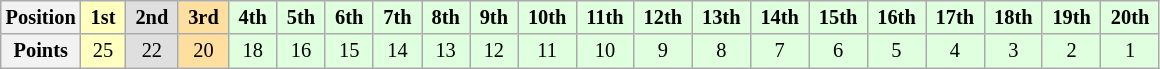<table class="wikitable" style="font-size:85%; text-align:center">
<tr>
<th>Position</th>
<td style="background:#ffffbf;"> <strong>1st</strong> </td>
<td style="background:#dfdfdf;"> <strong>2nd</strong> </td>
<td style="background:#ffdf9f;"> <strong>3rd</strong> </td>
<td style="background:#dfffdf;"> <strong>4th</strong> </td>
<td style="background:#dfffdf;"> <strong>5th</strong> </td>
<td style="background:#dfffdf;"> <strong>6th</strong> </td>
<td style="background:#dfffdf;"> <strong>7th</strong> </td>
<td style="background:#dfffdf;"> <strong>8th</strong> </td>
<td style="background:#dfffdf;"> <strong>9th</strong> </td>
<td style="background:#dfffdf;"> <strong>10th</strong> </td>
<td style="background:#dfffdf;"> <strong>11th</strong> </td>
<td style="background:#dfffdf;"> <strong>12th</strong> </td>
<td style="background:#dfffdf;"> <strong>13th</strong> </td>
<td style="background:#dfffdf;"> <strong>14th</strong> </td>
<td style="background:#dfffdf;"> <strong>15th</strong> </td>
<td style="background:#dfffdf;"> <strong>16th</strong> </td>
<td style="background:#dfffdf;"> <strong>17th</strong> </td>
<td style="background:#dfffdf;"> <strong>18th</strong> </td>
<td style="background:#dfffdf;"> <strong>19th</strong> </td>
<td style="background:#dfffdf;"> <strong>20th</strong> </td>
</tr>
<tr>
<th>Points</th>
<td style="background:#ffffbf;">25</td>
<td style="background:#dfdfdf;">22</td>
<td style="background:#ffdf9f;">20</td>
<td style="background:#dfffdf;">18</td>
<td style="background:#dfffdf;">16</td>
<td style="background:#dfffdf;">15</td>
<td style="background:#dfffdf;">14</td>
<td style="background:#dfffdf;">13</td>
<td style="background:#dfffdf;">12</td>
<td style="background:#dfffdf;">11</td>
<td style="background:#dfffdf;">10</td>
<td style="background:#dfffdf;">9</td>
<td style="background:#dfffdf;">8</td>
<td style="background:#dfffdf;">7</td>
<td style="background:#dfffdf;">6</td>
<td style="background:#dfffdf;">5</td>
<td style="background:#dfffdf;">4</td>
<td style="background:#dfffdf;">3</td>
<td style="background:#dfffdf;">2</td>
<td style="background:#dfffdf;">1</td>
</tr>
</table>
